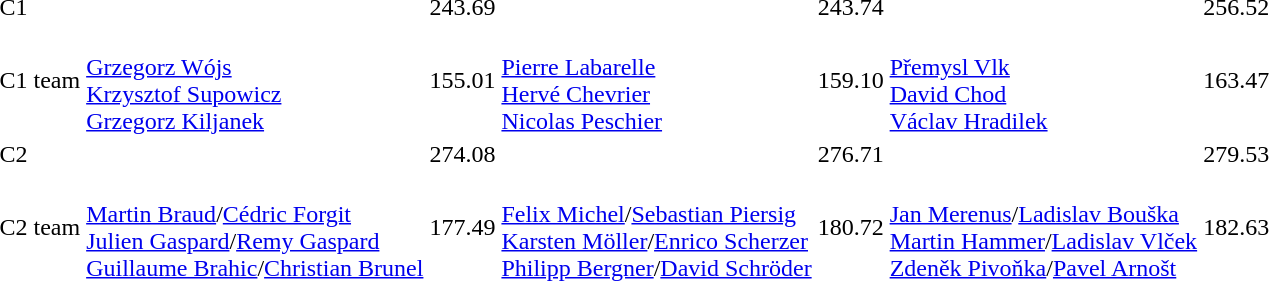<table>
<tr>
<td>C1</td>
<td></td>
<td>243.69</td>
<td></td>
<td>243.74</td>
<td></td>
<td>256.52</td>
</tr>
<tr>
<td>C1 team</td>
<td><br><a href='#'>Grzegorz Wójs</a><br><a href='#'>Krzysztof Supowicz</a><br><a href='#'>Grzegorz Kiljanek</a></td>
<td>155.01</td>
<td><br><a href='#'>Pierre Labarelle</a><br><a href='#'>Hervé Chevrier</a><br><a href='#'>Nicolas Peschier</a></td>
<td>159.10</td>
<td><br><a href='#'>Přemysl Vlk</a><br><a href='#'>David Chod</a><br><a href='#'>Václav Hradilek</a></td>
<td>163.47</td>
</tr>
<tr>
<td>C2</td>
<td></td>
<td>274.08</td>
<td></td>
<td>276.71</td>
<td></td>
<td>279.53</td>
</tr>
<tr>
<td>C2 team</td>
<td><br><a href='#'>Martin Braud</a>/<a href='#'>Cédric Forgit</a><br><a href='#'>Julien Gaspard</a>/<a href='#'>Remy Gaspard</a><br><a href='#'>Guillaume Brahic</a>/<a href='#'>Christian Brunel</a></td>
<td>177.49</td>
<td><br><a href='#'>Felix Michel</a>/<a href='#'>Sebastian Piersig</a><br><a href='#'>Karsten Möller</a>/<a href='#'>Enrico Scherzer</a><br><a href='#'>Philipp Bergner</a>/<a href='#'>David Schröder</a></td>
<td>180.72</td>
<td><br><a href='#'>Jan Merenus</a>/<a href='#'>Ladislav Bouška</a><br><a href='#'>Martin Hammer</a>/<a href='#'>Ladislav Vlček</a><br><a href='#'>Zdeněk Pivoňka</a>/<a href='#'>Pavel Arnošt</a></td>
<td>182.63</td>
</tr>
</table>
